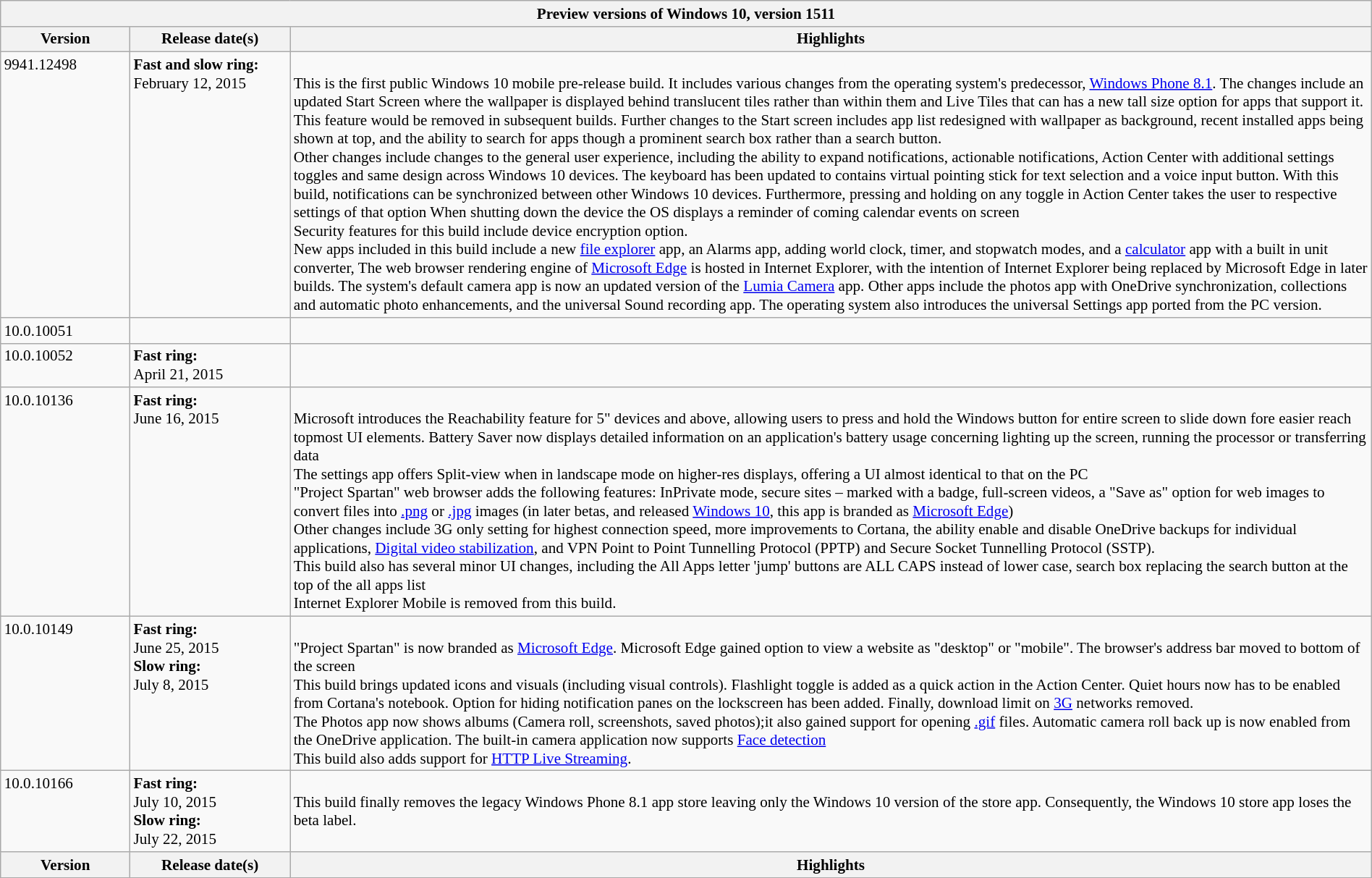<table class="wikitable mw-collapsible mw-collapsed" style="width:100%;font-size:88%;">
<tr>
<th style="text-align:center;" colspan="3">Preview versions of Windows 10, version 1511</th>
</tr>
<tr>
<th scope="col" style="width:8em;text-align:center;">Version</th>
<th scope="col" style="width:10em;text-align:center;background::#fff;">Release date(s)</th>
<th scope="col" style="background::#fff;text-align:center;">Highlights</th>
</tr>
<tr valign="top">
<td>9941.12498</td>
<td><strong>Fast and slow ring:</strong><br>February 12, 2015</td>
<td><br>This is the first public Windows 10 mobile pre-release build. It includes various changes from the operating system's predecessor, <a href='#'>Windows Phone 8.1</a>. The changes include an updated Start Screen where the wallpaper is displayed behind translucent tiles rather than within them and Live Tiles that can has a new tall size option for apps that support it. This feature would be removed in subsequent builds. Further changes to the Start screen includes app list redesigned with wallpaper as background, recent installed apps being shown at top, and the ability to search for apps though a prominent search box rather than a search button.<br>Other changes include changes to the general user experience, including the ability to expand notifications, actionable notifications, Action Center with additional settings toggles and same design across Windows 10 devices. The keyboard has been updated to contains virtual pointing stick for text selection and a voice input button. With this build, notifications can be synchronized between other Windows 10 devices. Furthermore, pressing and holding on any toggle in Action Center takes the user to respective settings of that option When shutting down the device the OS displays a reminder of coming calendar events on screen<br>Security features for this build include device encryption option.<br>New apps included in this build include a new <a href='#'>file explorer</a> app, an Alarms app, adding world clock, timer, and stopwatch modes, and a <a href='#'>calculator</a> app with a built in unit converter, The web browser rendering engine of <a href='#'>Microsoft Edge</a> is hosted in Internet Explorer, with the intention of Internet Explorer being replaced by Microsoft Edge in later builds. The system's default camera app is now an updated version of the <a href='#'>Lumia Camera</a> app. Other apps include the photos app with OneDrive synchronization, collections and automatic photo enhancements, and the universal Sound recording app. The operating system also introduces the universal Settings app ported from the PC version.</td>
</tr>
<tr valign="top">
<td>10.0.10051</td>
<td></td>
<td></td>
</tr>
<tr valign="top">
<td>10.0.10052</td>
<td><strong>Fast ring:</strong><br>April 21, 2015</td>
<td></td>
</tr>
<tr valign="top">
<td>10.0.10136</td>
<td><strong>Fast ring:</strong><br>June 16, 2015</td>
<td><br>Microsoft introduces the Reachability feature for 5" devices and above, allowing users to press and hold the Windows button for entire screen to slide down fore easier reach topmost UI elements. Battery Saver now displays detailed information on an application's battery usage concerning lighting up the screen, running the processor or transferring data<br>The settings app offers Split-view when in landscape mode on higher-res displays, offering a UI almost identical to that on the PC<br>"Project Spartan" web browser adds the following features: InPrivate mode, secure sites – marked with a badge, full-screen videos, a "Save as" option for web images to convert files into <a href='#'>.png</a> or <a href='#'>.jpg</a> images (in later betas, and released <a href='#'>Windows 10</a>, this app is branded as <a href='#'>Microsoft Edge</a>)<br>Other changes include 3G only setting for highest connection speed, more improvements to Cortana, the ability enable and disable OneDrive backups for individual applications, <a href='#'>Digital video stabilization</a>, and VPN Point to Point Tunnelling Protocol (PPTP) and Secure Socket Tunnelling Protocol (SSTP).<br>This build also has several minor UI changes, including the All Apps letter 'jump' buttons are ALL CAPS instead of lower case, search box replacing the search button at the top of the all apps list<br>Internet Explorer Mobile is removed from this build.</td>
</tr>
<tr valign="top">
<td>10.0.10149<br></td>
<td><strong>Fast ring:</strong><br>June 25, 2015<br><strong>Slow ring:</strong><br>July 8, 2015</td>
<td><br>"Project Spartan" is now branded as <a href='#'>Microsoft Edge</a>. Microsoft Edge gained option to view a website as "desktop" or "mobile". The browser's address bar moved to bottom of the screen<br>This build brings updated icons and visuals (including visual controls). Flashlight toggle is added as a quick action in the Action Center. Quiet hours now has to be enabled from Cortana's notebook. Option for hiding notification panes on the lockscreen has been added. Finally, download limit on <a href='#'>3G</a> networks removed.<br>The Photos app now shows albums (Camera roll, screenshots, saved photos);it also gained support for opening <a href='#'>.gif</a> files. Automatic camera roll back up is now enabled from the OneDrive application. The built-in camera application now supports <a href='#'>Face detection</a><br>This build also adds support for <a href='#'>HTTP Live Streaming</a>.</td>
</tr>
<tr valign="top">
<td>10.0.10166<br></td>
<td><strong>Fast ring:</strong><br>July 10, 2015<br><strong>Slow ring:</strong><br>July 22, 2015</td>
<td><br>This build finally removes the legacy Windows Phone 8.1 app store leaving only the Windows 10 version of the store app. Consequently, the Windows 10 store app loses the beta label.</td>
</tr>
<tr>
<th>Version</th>
<th>Release date(s)</th>
<th>Highlights</th>
</tr>
</table>
